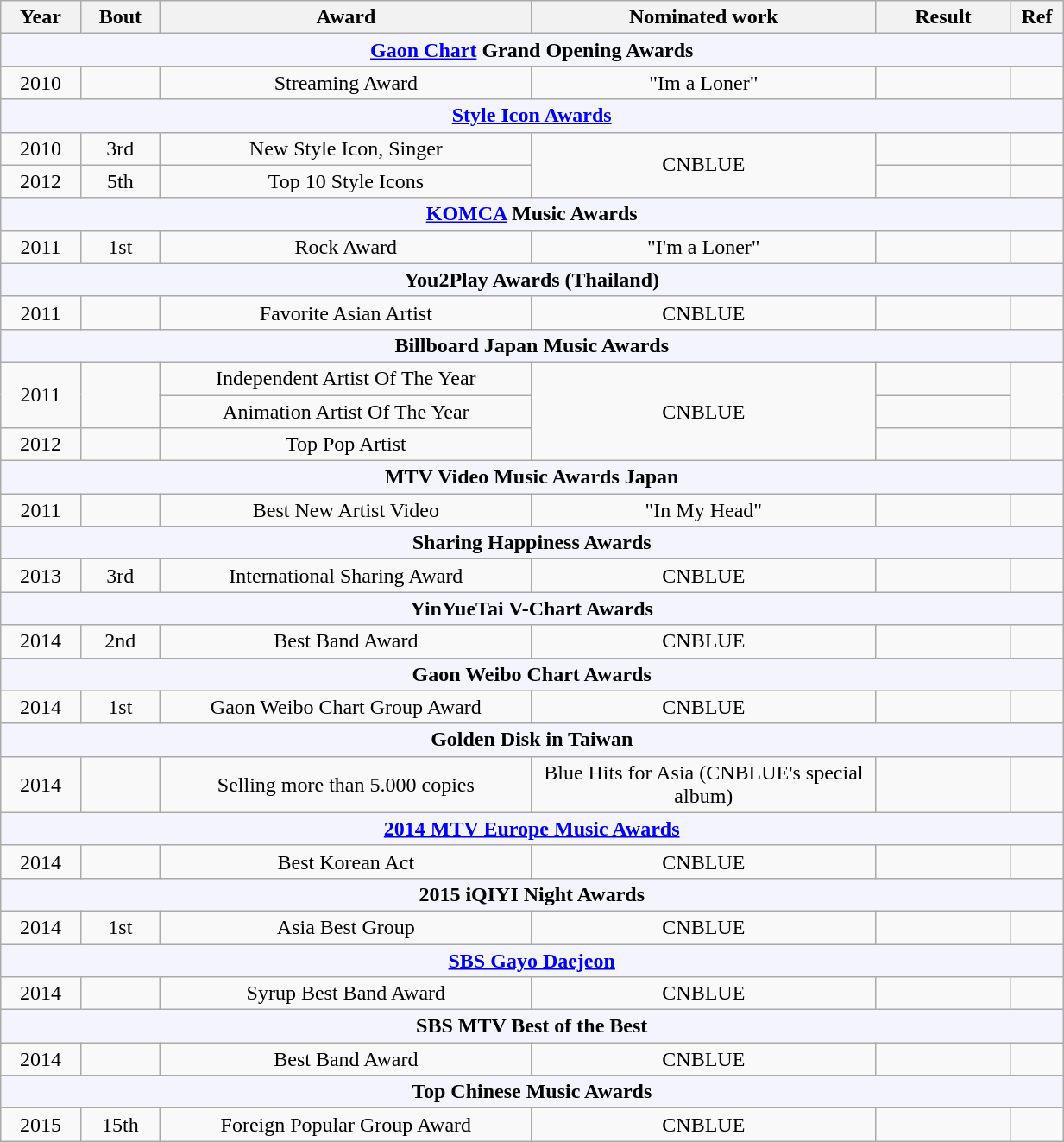<table class="wikitable" style="text-align:center; font-size:100%;float:center;margin:0 0 0.5em 1em; width:65%">
<tr>
<th width="50">Year</th>
<th width="50">Bout</th>
<th width="260">Award</th>
<th width="240">Nominated work</th>
<th width="90">Result</th>
<th width="30">Ref</th>
</tr>
<tr>
<td colspan="6" align="center" style="background:#F4F4FF"><strong><a href='#'>Gaon Chart</a> Grand Opening Awards</strong></td>
</tr>
<tr>
<td>2010</td>
<td></td>
<td>Streaming Award</td>
<td>"Im a Loner"</td>
<td></td>
<td align=center></td>
</tr>
<tr>
<td colspan="6" align="center" style="background:#F4F4FF"><strong><a href='#'>Style Icon Awards</a></strong></td>
</tr>
<tr>
<td>2010</td>
<td>3rd</td>
<td>New Style Icon, Singer</td>
<td rowspan="2">CNBLUE</td>
<td></td>
<td align=center></td>
</tr>
<tr>
<td>2012</td>
<td>5th</td>
<td>Top 10 Style Icons</td>
<td></td>
<td align=center></td>
</tr>
<tr>
<td colspan="6" align="center" style="background:#F4F4FF"><strong><a href='#'>KOMCA</a> Music Awards</strong></td>
</tr>
<tr>
<td>2011</td>
<td>1st</td>
<td>Rock Award</td>
<td rowspan="1">"I'm a Loner"</td>
<td></td>
<td align=center></td>
</tr>
<tr>
<td colspan="6" align="center" style="background:#F4F4FF"><strong>You2Play Awards (Thailand)</strong></td>
</tr>
<tr>
<td>2011</td>
<td></td>
<td>Favorite Asian Artist</td>
<td rowspan="1">CNBLUE</td>
<td></td>
<td align=center></td>
</tr>
<tr>
<td colspan="6" align="center" style="background:#F4F4FF"><strong>Billboard Japan Music Awards</strong></td>
</tr>
<tr>
<td rowspan="2">2011</td>
<td rowspan="2"></td>
<td>Independent Artist Of The Year</td>
<td rowspan="3">CNBLUE</td>
<td></td>
<td rowspan="2" align=center></td>
</tr>
<tr>
<td>Animation Artist Of The Year</td>
<td></td>
</tr>
<tr>
<td>2012</td>
<td></td>
<td>Top Pop Artist</td>
<td></td>
<td align=center></td>
</tr>
<tr>
<td colspan="6" align="center" style="background:#F4F4FF"><strong>MTV Video Music Awards Japan</strong></td>
</tr>
<tr>
<td rowspan="1">2011</td>
<td></td>
<td>Best New Artist Video</td>
<td>"In My Head"</td>
<td></td>
<td rowspan="1" align=center></td>
</tr>
<tr>
<td colspan="6" align="center" style="background:#F4F4FF"><strong>Sharing Happiness Awards</strong></td>
</tr>
<tr>
<td rowspan="1">2013</td>
<td>3rd</td>
<td>International Sharing Award</td>
<td>CNBLUE</td>
<td></td>
<td rowspan="1" align=center></td>
</tr>
<tr>
<td colspan="6" align="center" style="background:#F4F4FF"><strong>YinYueTai V-Chart Awards</strong></td>
</tr>
<tr>
<td rowspan="1">2014</td>
<td>2nd</td>
<td>Best Band Award</td>
<td>CNBLUE</td>
<td></td>
<td rowspan="1" align=center></td>
</tr>
<tr>
<td colspan="6" align="center" style="background:#F4F4FF"><strong>Gaon Weibo Chart Awards</strong></td>
</tr>
<tr>
<td rowspan="1">2014</td>
<td>1st</td>
<td>Gaon Weibo Chart Group Award</td>
<td>CNBLUE</td>
<td></td>
<td rowspan="1" align=center></td>
</tr>
<tr>
<td colspan="6" align="center" style="background:#F4F4FF"><strong>Golden Disk in Taiwan</strong></td>
</tr>
<tr>
<td rowspan="1">2014</td>
<td></td>
<td>Selling more than 5.000 copies</td>
<td>Blue Hits for Asia (CNBLUE's special album)</td>
<td></td>
<td rowspan="1" align=center></td>
</tr>
<tr>
<td colspan="6" align="center" style="background:#F4F4FF"><strong><a href='#'>2014 MTV Europe Music Awards</a></strong></td>
</tr>
<tr>
<td rowspan="1">2014</td>
<td></td>
<td>Best Korean Act</td>
<td>CNBLUE</td>
<td></td>
<td rowspan="1" align=center></td>
</tr>
<tr>
<td colspan="6" align="center" style="background:#F4F4FF"><strong>2015 iQIYI Night Awards</strong></td>
</tr>
<tr>
<td rowspan="1">2014</td>
<td>1st</td>
<td>Asia Best Group</td>
<td>CNBLUE</td>
<td></td>
<td rowspan="1" align=center></td>
</tr>
<tr>
<td colspan="6" align="center" style="background:#F4F4FF"><strong><a href='#'>SBS Gayo Daejeon</a></strong></td>
</tr>
<tr>
<td rowspan="1">2014</td>
<td></td>
<td>Syrup Best Band Award</td>
<td>CNBLUE</td>
<td></td>
<td rowspan="1" align=center></td>
</tr>
<tr>
<td colspan="6" align="center" style="background:#F4F4FF"><strong>SBS MTV Best of the Best</strong></td>
</tr>
<tr>
<td rowspan="1">2014</td>
<td></td>
<td>Best Band Award</td>
<td>CNBLUE</td>
<td></td>
<td rowspan="1" align=center></td>
</tr>
<tr>
<td colspan="6" align="center" style="background:#F4F4FF"><strong>Top Chinese Music Awards</strong></td>
</tr>
<tr>
<td rowspan="1">2015</td>
<td>15th</td>
<td>Foreign Popular Group Award</td>
<td>CNBLUE</td>
<td></td>
<td rowspan="1" align=center></td>
</tr>
</table>
